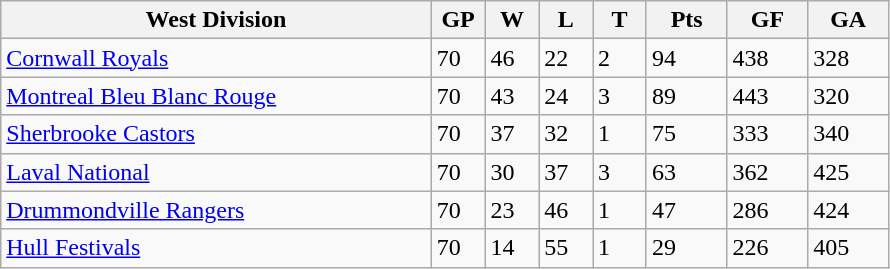<table class="wikitable">
<tr>
<th bgcolor="#DDDDFF" width="40%">West Division</th>
<th bgcolor="#DDDDFF" width="5%">GP</th>
<th bgcolor="#DDDDFF" width="5%">W</th>
<th bgcolor="#DDDDFF" width="5%">L</th>
<th bgcolor="#DDDDFF" width="5%">T</th>
<th bgcolor="#DDDDFF" width="7.5%">Pts</th>
<th bgcolor="#DDDDFF" width="7.5%">GF</th>
<th bgcolor="#DDDDFF" width="7.5%">GA</th>
</tr>
<tr>
<td><a href='#'>Cornwall Royals</a></td>
<td>70</td>
<td>46</td>
<td>22</td>
<td>2</td>
<td>94</td>
<td>438</td>
<td>328</td>
</tr>
<tr>
<td><a href='#'>Montreal Bleu Blanc Rouge</a></td>
<td>70</td>
<td>43</td>
<td>24</td>
<td>3</td>
<td>89</td>
<td>443</td>
<td>320</td>
</tr>
<tr>
<td><a href='#'>Sherbrooke Castors</a></td>
<td>70</td>
<td>37</td>
<td>32</td>
<td>1</td>
<td>75</td>
<td>333</td>
<td>340</td>
</tr>
<tr>
<td><a href='#'>Laval National</a></td>
<td>70</td>
<td>30</td>
<td>37</td>
<td>3</td>
<td>63</td>
<td>362</td>
<td>425</td>
</tr>
<tr>
<td><a href='#'>Drummondville Rangers</a></td>
<td>70</td>
<td>23</td>
<td>46</td>
<td>1</td>
<td>47</td>
<td>286</td>
<td>424</td>
</tr>
<tr>
<td><a href='#'>Hull Festivals</a></td>
<td>70</td>
<td>14</td>
<td>55</td>
<td>1</td>
<td>29</td>
<td>226</td>
<td>405</td>
</tr>
</table>
